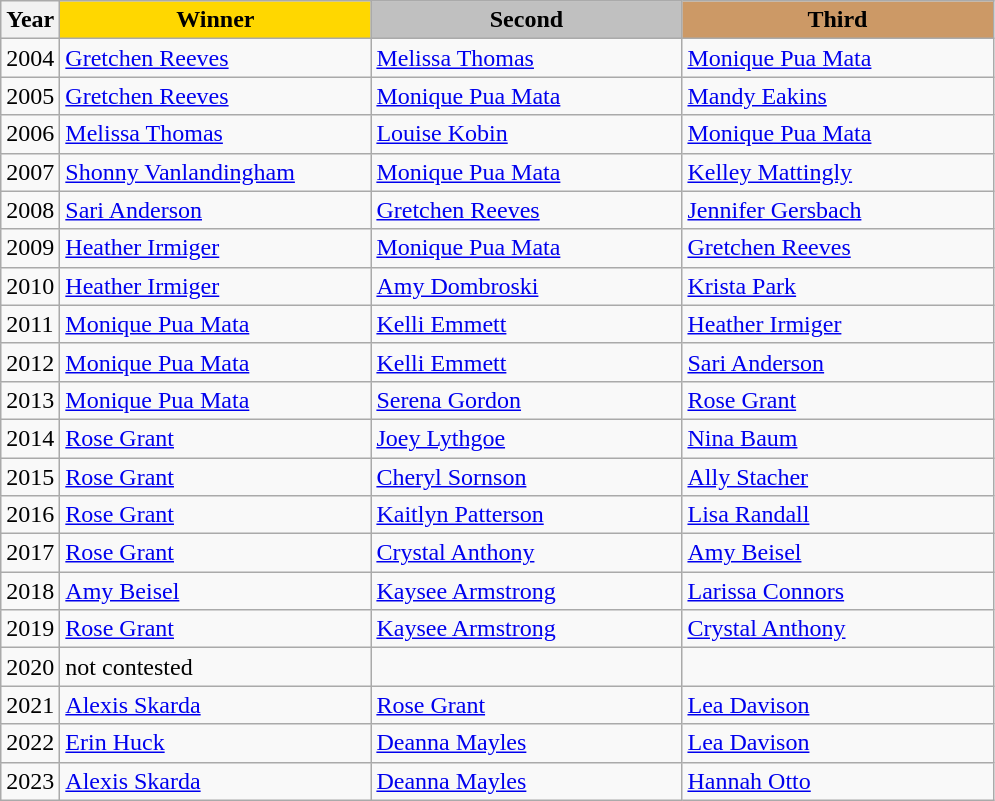<table class="wikitable sortable">
<tr>
<th>Year</th>
<th scope=col colspan=1 style="width:200px; background: gold;">Winner</th>
<th scope=col colspan=1 style="width:200px; background: silver;">Second</th>
<th scope=col colspan=1 style="width:200px; background: #cc9966;">Third</th>
</tr>
<tr>
<td>2004</td>
<td><a href='#'>Gretchen Reeves</a></td>
<td><a href='#'>Melissa Thomas</a></td>
<td><a href='#'>Monique Pua Mata</a></td>
</tr>
<tr>
<td>2005</td>
<td><a href='#'>Gretchen Reeves</a></td>
<td><a href='#'>Monique Pua Mata</a></td>
<td><a href='#'>Mandy Eakins</a></td>
</tr>
<tr>
<td>2006</td>
<td><a href='#'>Melissa Thomas</a></td>
<td><a href='#'>Louise Kobin</a></td>
<td><a href='#'>Monique Pua Mata</a></td>
</tr>
<tr>
<td>2007</td>
<td><a href='#'>Shonny Vanlandingham</a></td>
<td><a href='#'>Monique Pua Mata</a></td>
<td><a href='#'>Kelley Mattingly</a></td>
</tr>
<tr>
<td>2008</td>
<td><a href='#'>Sari Anderson</a></td>
<td><a href='#'>Gretchen Reeves</a></td>
<td><a href='#'>Jennifer Gersbach</a></td>
</tr>
<tr>
<td>2009</td>
<td><a href='#'>Heather Irmiger</a></td>
<td><a href='#'>Monique Pua Mata</a></td>
<td><a href='#'>Gretchen Reeves</a></td>
</tr>
<tr>
<td>2010</td>
<td><a href='#'>Heather Irmiger</a></td>
<td><a href='#'>Amy Dombroski</a></td>
<td><a href='#'>Krista Park</a></td>
</tr>
<tr>
<td>2011</td>
<td><a href='#'>Monique Pua Mata</a></td>
<td><a href='#'>Kelli Emmett</a></td>
<td><a href='#'>Heather Irmiger</a></td>
</tr>
<tr>
<td>2012</td>
<td><a href='#'>Monique Pua Mata</a></td>
<td><a href='#'>Kelli Emmett</a></td>
<td><a href='#'>Sari Anderson</a></td>
</tr>
<tr>
<td>2013</td>
<td><a href='#'>Monique Pua Mata</a></td>
<td><a href='#'>Serena Gordon</a></td>
<td><a href='#'>Rose Grant</a></td>
</tr>
<tr>
<td>2014</td>
<td><a href='#'>Rose Grant</a></td>
<td><a href='#'>Joey Lythgoe</a></td>
<td><a href='#'>Nina Baum</a></td>
</tr>
<tr>
<td>2015</td>
<td><a href='#'>Rose Grant</a></td>
<td><a href='#'>Cheryl Sornson</a></td>
<td><a href='#'>Ally Stacher</a></td>
</tr>
<tr>
<td>2016</td>
<td><a href='#'>Rose Grant</a></td>
<td><a href='#'>Kaitlyn Patterson</a></td>
<td><a href='#'>Lisa Randall</a></td>
</tr>
<tr>
<td>2017</td>
<td><a href='#'>Rose Grant</a></td>
<td><a href='#'>Crystal Anthony</a></td>
<td><a href='#'>Amy Beisel</a></td>
</tr>
<tr>
<td>2018</td>
<td><a href='#'>Amy Beisel</a></td>
<td><a href='#'>Kaysee Armstrong</a></td>
<td><a href='#'>Larissa Connors</a></td>
</tr>
<tr>
<td>2019</td>
<td><a href='#'>Rose Grant</a></td>
<td><a href='#'>Kaysee Armstrong</a></td>
<td><a href='#'>Crystal Anthony</a></td>
</tr>
<tr>
<td>2020</td>
<td>not contested</td>
<td></td>
<td></td>
</tr>
<tr>
<td>2021</td>
<td><a href='#'>Alexis Skarda</a></td>
<td><a href='#'>Rose Grant</a></td>
<td><a href='#'>Lea Davison</a></td>
</tr>
<tr>
<td>2022</td>
<td><a href='#'>Erin Huck</a></td>
<td><a href='#'>Deanna Mayles</a></td>
<td><a href='#'>Lea Davison</a></td>
</tr>
<tr>
<td>2023</td>
<td><a href='#'>Alexis Skarda</a></td>
<td><a href='#'>Deanna Mayles</a></td>
<td><a href='#'>Hannah Otto</a></td>
</tr>
</table>
